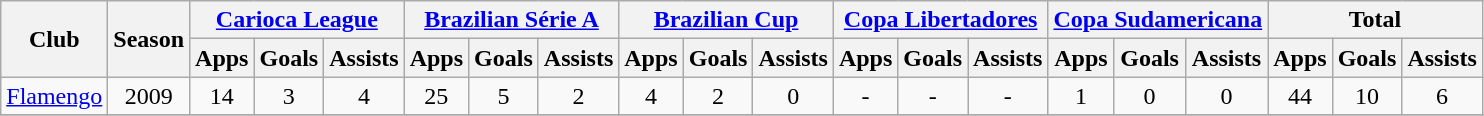<table class="wikitable" style="text-align: center">
<tr>
<th rowspan="2">Club</th>
<th rowspan="2">Season</th>
<th colspan="3"><a href='#'>Carioca League</a></th>
<th colspan="3"><a href='#'>Brazilian Série A</a></th>
<th colspan="3"><a href='#'>Brazilian Cup</a></th>
<th colspan="3"><a href='#'>Copa Libertadores</a></th>
<th colspan="3"><a href='#'>Copa Sudamericana</a></th>
<th colspan="3">Total</th>
</tr>
<tr>
<th>Apps</th>
<th>Goals</th>
<th>Assists</th>
<th>Apps</th>
<th>Goals</th>
<th>Assists</th>
<th>Apps</th>
<th>Goals</th>
<th>Assists</th>
<th>Apps</th>
<th>Goals</th>
<th>Assists</th>
<th>Apps</th>
<th>Goals</th>
<th>Assists</th>
<th>Apps</th>
<th>Goals</th>
<th>Assists</th>
</tr>
<tr>
<td rowspan="1" valign="top"><a href='#'>Flamengo</a></td>
<td>2009</td>
<td>14</td>
<td>3</td>
<td>4</td>
<td>25</td>
<td>5</td>
<td>2</td>
<td>4</td>
<td>2</td>
<td>0</td>
<td>-</td>
<td>-</td>
<td>-</td>
<td>1</td>
<td>0</td>
<td>0</td>
<td>44</td>
<td>10</td>
<td>6</td>
</tr>
<tr>
</tr>
</table>
